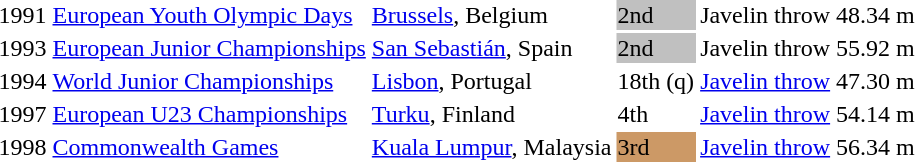<table>
<tr>
<td>1991</td>
<td><a href='#'>European Youth Olympic Days</a></td>
<td><a href='#'>Brussels</a>, Belgium</td>
<td bgcolor=silver>2nd</td>
<td>Javelin throw</td>
<td>48.34 m</td>
</tr>
<tr>
<td>1993</td>
<td><a href='#'>European Junior Championships</a></td>
<td><a href='#'>San Sebastián</a>, Spain</td>
<td bgcolor=silver>2nd</td>
<td>Javelin throw</td>
<td>55.92 m</td>
</tr>
<tr>
<td>1994</td>
<td><a href='#'>World Junior Championships</a></td>
<td><a href='#'>Lisbon</a>, Portugal</td>
<td>18th (q)</td>
<td><a href='#'>Javelin throw</a></td>
<td>47.30 m</td>
</tr>
<tr>
<td>1997</td>
<td><a href='#'>European U23 Championships</a></td>
<td><a href='#'>Turku</a>, Finland</td>
<td>4th</td>
<td><a href='#'>Javelin throw</a></td>
<td>54.14 m</td>
</tr>
<tr>
<td>1998</td>
<td><a href='#'>Commonwealth Games</a></td>
<td><a href='#'>Kuala Lumpur</a>, Malaysia</td>
<td bgcolor=cc9966>3rd</td>
<td><a href='#'>Javelin throw</a></td>
<td>56.34 m</td>
</tr>
</table>
